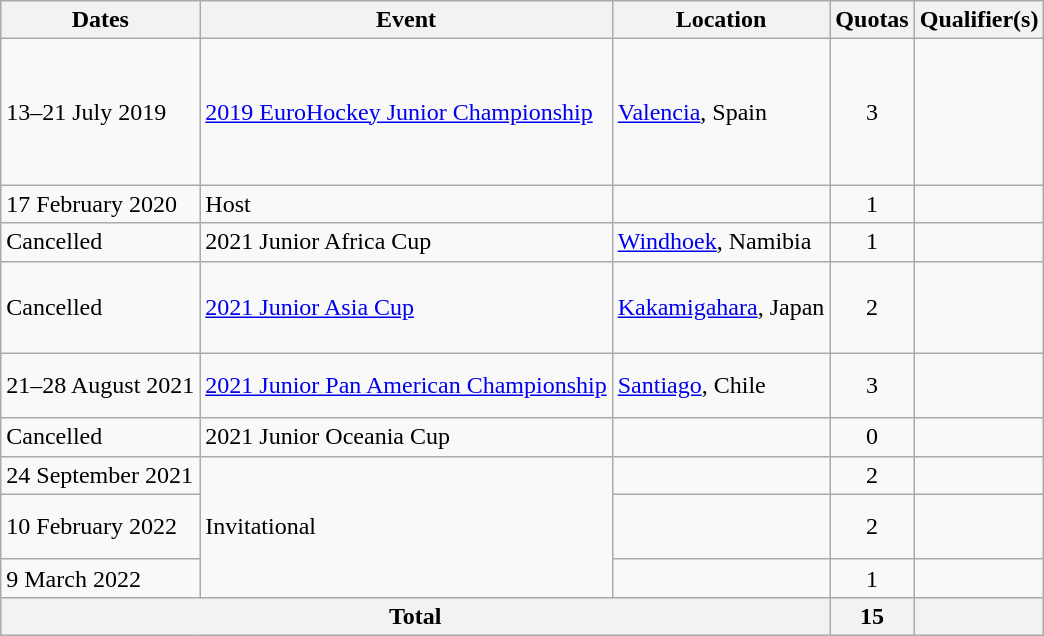<table class="wikitable">
<tr>
<th>Dates</th>
<th>Event</th>
<th>Location</th>
<th>Quotas</th>
<th>Qualifier(s)</th>
</tr>
<tr>
<td>13–21 July 2019</td>
<td><a href='#'>2019 EuroHockey Junior Championship</a></td>
<td><a href='#'>Valencia</a>, Spain</td>
<td align=center>3</td>
<td><s></s><br><br><br><br><s></s><br><s></s></td>
</tr>
<tr>
<td>17 February 2020</td>
<td>Host</td>
<td></td>
<td align=center>1</td>
<td></td>
</tr>
<tr>
<td>Cancelled</td>
<td>2021 Junior Africa Cup</td>
<td><a href='#'>Windhoek</a>, Namibia</td>
<td align=center>1</td>
<td></td>
</tr>
<tr>
<td>Cancelled</td>
<td><a href='#'>2021 Junior Asia Cup</a></td>
<td><a href='#'>Kakamigahara</a>, Japan</td>
<td align=center>2</td>
<td><s></s><br><br><s></s><br></td>
</tr>
<tr>
<td>21–28 August 2021</td>
<td><a href='#'>2021 Junior Pan American Championship</a></td>
<td><a href='#'>Santiago</a>, Chile</td>
<td align=center>3</td>
<td><br><br></td>
</tr>
<tr>
<td>Cancelled</td>
<td>2021 Junior Oceania Cup</td>
<td></td>
<td align=center>0</td>
<td><s></s><br><s></s></td>
</tr>
<tr>
<td>24 September 2021</td>
<td rowspan=3>Invitational</td>
<td></td>
<td align=center>2</td>
<td><br></td>
</tr>
<tr>
<td>10 February 2022</td>
<td></td>
<td align=center>2</td>
<td><br><s></s><br></td>
</tr>
<tr>
<td>9 March 2022</td>
<td></td>
<td align=center>1</td>
<td></td>
</tr>
<tr>
<th colspan=3>Total</th>
<th>15</th>
<th></th>
</tr>
</table>
